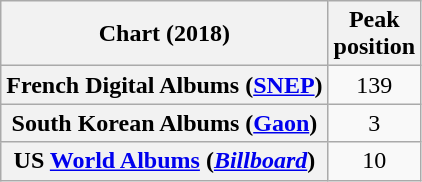<table class="wikitable plainrowheaders sortable" style="text-align:center">
<tr>
<th scope="col">Chart (2018)</th>
<th scope="col">Peak<br>position</th>
</tr>
<tr>
<th scope="row">French Digital Albums (<a href='#'>SNEP</a>)</th>
<td>139</td>
</tr>
<tr>
<th scope="row">South Korean Albums (<a href='#'>Gaon</a>)</th>
<td>3</td>
</tr>
<tr>
<th scope="row">US <a href='#'>World Albums</a> (<em><a href='#'>Billboard</a></em>)</th>
<td>10</td>
</tr>
</table>
